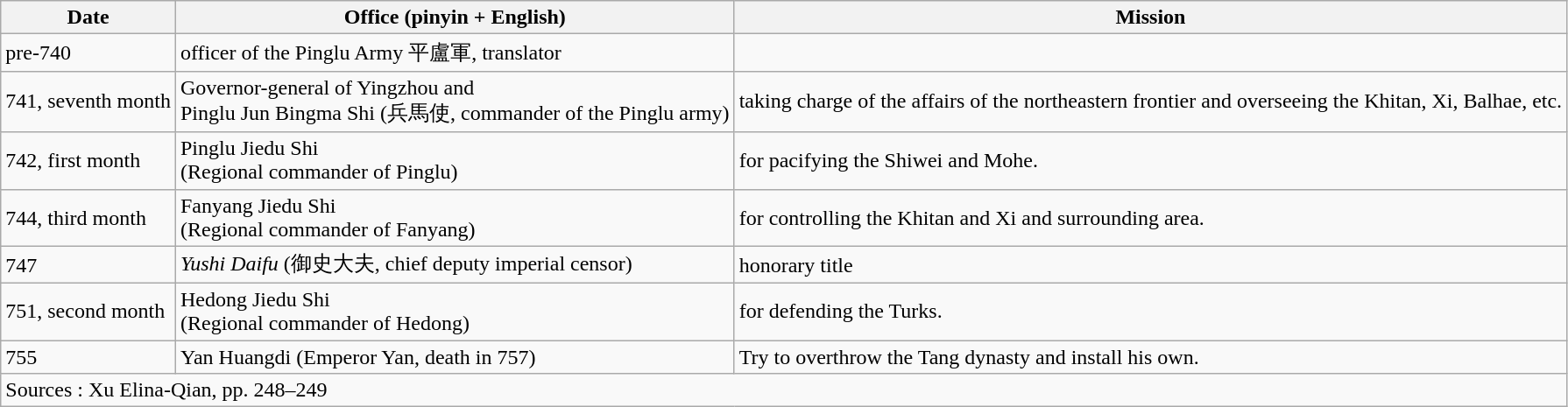<table class="wikitable">
<tr>
<th>Date</th>
<th>Office (pinyin + English)</th>
<th>Mission</th>
</tr>
<tr>
<td>pre-740</td>
<td>officer of the Pinglu Army 平盧軍, translator</td>
<td></td>
</tr>
<tr>
<td>741, seventh month</td>
<td>Governor-general of Yingzhou and <br>Pinglu Jun Bingma Shi (兵馬使, commander of the Pinglu army)</td>
<td>taking charge of the affairs of the northeastern frontier and overseeing the Khitan, Xi, Balhae, etc.</td>
</tr>
<tr>
<td>742, first month</td>
<td>Pinglu Jiedu Shi<br>(Regional commander of Pinglu)</td>
<td>for pacifying the Shiwei and Mohe.</td>
</tr>
<tr>
<td>744, third month</td>
<td>Fanyang Jiedu Shi<br>(Regional commander of Fanyang)</td>
<td>for controlling the Khitan and Xi and surrounding area.</td>
</tr>
<tr>
<td>747</td>
<td><em>Yushi Daifu</em> (御史大夫, chief deputy imperial censor)</td>
<td>honorary title</td>
</tr>
<tr>
<td>751, second month</td>
<td>Hedong Jiedu Shi<br>(Regional commander of Hedong)</td>
<td>for defending the Turks.</td>
</tr>
<tr>
<td>755</td>
<td>Yan Huangdi (Emperor Yan, death in 757)</td>
<td>Try to overthrow the Tang dynasty and install his own.</td>
</tr>
<tr>
<td colspan="4">Sources : Xu Elina-Qian, pp. 248–249<br></td>
</tr>
</table>
